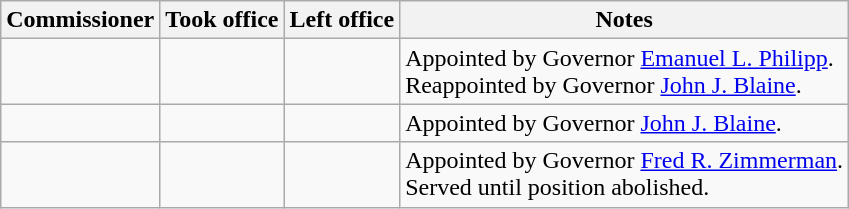<table class="wikitable sortable" style="text-align:right;">
<tr>
<th>Commissioner</th>
<th>Took office</th>
<th>Left office</th>
<th>Notes</th>
</tr>
<tr>
<td align="left"></td>
<td></td>
<td></td>
<td align="left">Appointed by Governor <a href='#'>Emanuel L. Philipp</a>.<br>Reappointed by Governor <a href='#'>John J. Blaine</a>.</td>
</tr>
<tr>
<td align="left"></td>
<td></td>
<td></td>
<td align="left">Appointed by Governor <a href='#'>John J. Blaine</a>.</td>
</tr>
<tr>
<td align="left"></td>
<td></td>
<td></td>
<td align="left">Appointed by Governor <a href='#'>Fred R. Zimmerman</a>.<br>Served until position abolished.</td>
</tr>
</table>
